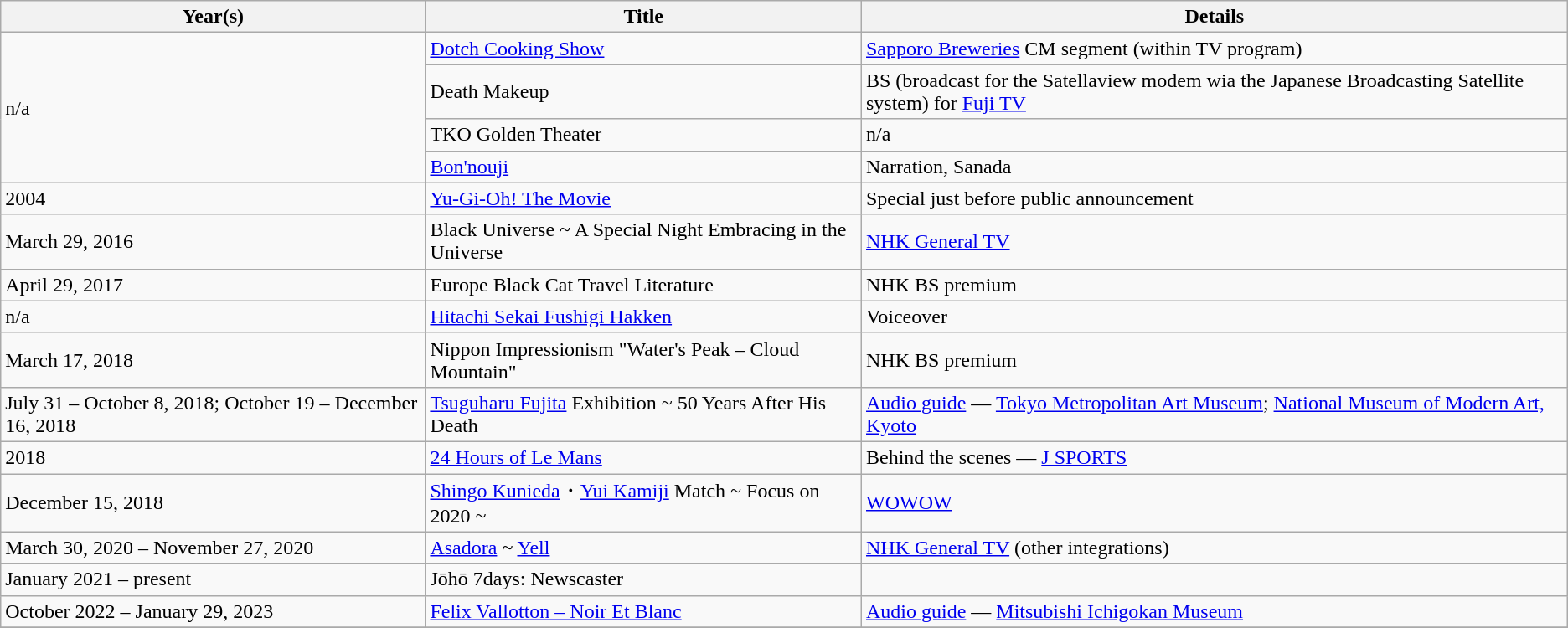<table class="wikitable">
<tr>
<th>Year(s)</th>
<th>Title</th>
<th>Details</th>
</tr>
<tr>
<td rowspan="4">n/a</td>
<td><a href='#'>Dotch Cooking Show</a></td>
<td><a href='#'>Sapporo Breweries</a> CM segment (within TV program)</td>
</tr>
<tr>
<td>Death Makeup</td>
<td>BS (broadcast for the Satellaview modem wia the Japanese Broadcasting Satellite system) for <a href='#'>Fuji TV</a></td>
</tr>
<tr>
<td>TKO Golden Theater</td>
<td>n/a</td>
</tr>
<tr>
<td><a href='#'>Bon'nouji</a></td>
<td>Narration, Sanada</td>
</tr>
<tr>
<td>2004</td>
<td><a href='#'>Yu-Gi-Oh! The Movie</a></td>
<td>Special just before public announcement</td>
</tr>
<tr>
<td>March 29, 2016</td>
<td>Black Universe ~ A Special Night Embracing in the Universe</td>
<td><a href='#'>NHK General TV</a></td>
</tr>
<tr>
<td>April 29, 2017</td>
<td>Europe Black Cat Travel Literature</td>
<td>NHK BS premium</td>
</tr>
<tr>
<td>n/a</td>
<td><a href='#'>Hitachi Sekai Fushigi Hakken</a></td>
<td>Voiceover</td>
</tr>
<tr>
<td>March 17, 2018</td>
<td>Nippon Impressionism "Water's Peak – Cloud Mountain"</td>
<td>NHK BS premium</td>
</tr>
<tr>
<td>July 31 – October 8, 2018; October 19 – December 16, 2018</td>
<td><a href='#'>Tsuguharu Fujita</a> Exhibition ~ 50 Years After His Death</td>
<td><a href='#'>Audio guide</a> — <a href='#'>Tokyo Metropolitan Art Museum</a>; <a href='#'>National Museum of Modern Art, Kyoto</a></td>
</tr>
<tr>
<td>2018</td>
<td><a href='#'>24 Hours of Le Mans</a></td>
<td>Behind the scenes — <a href='#'>J SPORTS</a></td>
</tr>
<tr>
<td>December 15, 2018</td>
<td><a href='#'>Shingo Kunieda</a>・<a href='#'>Yui Kamiji</a> Match ~ Focus on 2020 ~</td>
<td><a href='#'>WOWOW</a></td>
</tr>
<tr>
<td>March 30, 2020 – November 27, 2020</td>
<td><a href='#'>Asadora</a> ~ <a href='#'>Yell</a></td>
<td><a href='#'>NHK General TV</a> (other integrations)</td>
</tr>
<tr>
<td>January 2021 – present</td>
<td>Jōhō 7days: Newscaster</td>
<td></td>
</tr>
<tr>
<td>October 2022 – January 29, 2023</td>
<td><a href='#'>Felix Vallotton – Noir Et Blanc</a></td>
<td><a href='#'>Audio guide</a> — <a href='#'>Mitsubishi Ichigokan Museum</a></td>
</tr>
<tr>
</tr>
</table>
